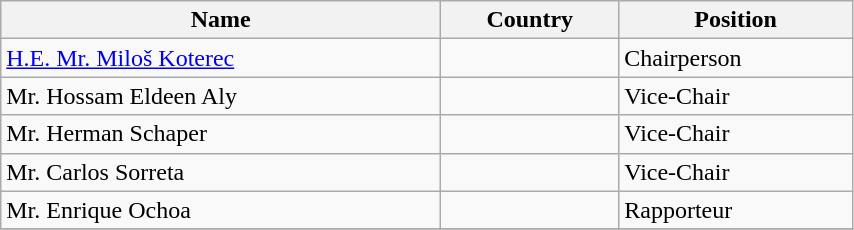<table class="wikitable" style="display: inline-table; width: 45%">
<tr>
<th>Name</th>
<th>Country</th>
<th>Position</th>
</tr>
<tr>
<td><a href='#'>H.E. Mr. Miloš Koterec</a></td>
<td></td>
<td>Chairperson</td>
</tr>
<tr>
<td>Mr. Hossam Eldeen Aly</td>
<td></td>
<td>Vice-Chair</td>
</tr>
<tr>
<td>Mr. Herman Schaper</td>
<td></td>
<td>Vice-Chair</td>
</tr>
<tr>
<td>Mr. Carlos Sorreta</td>
<td></td>
<td>Vice-Chair</td>
</tr>
<tr>
<td>Mr. Enrique Ochoa</td>
<td></td>
<td>Rapporteur</td>
</tr>
<tr>
</tr>
</table>
